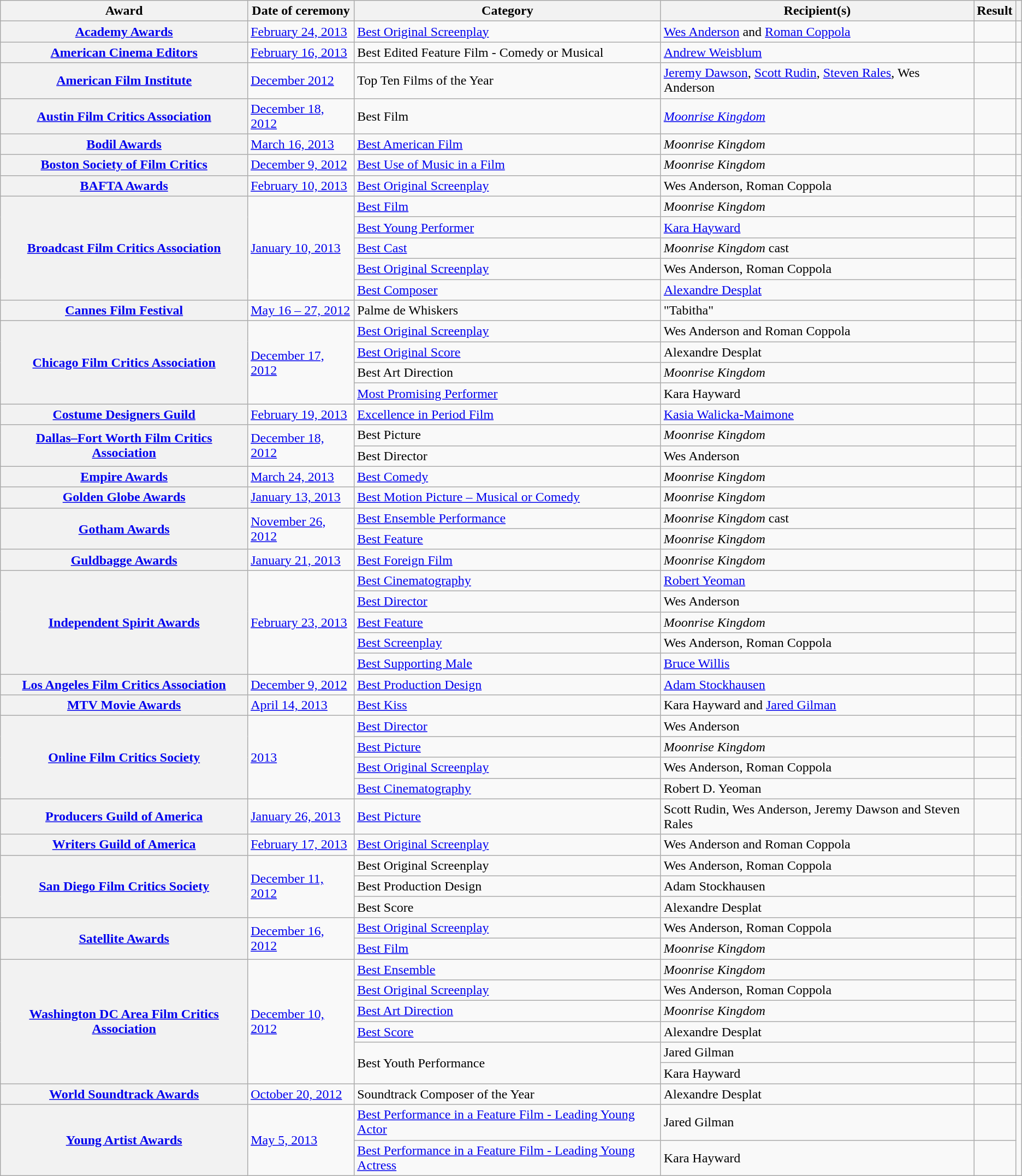<table class="wikitable sortable plainrowheaders">
<tr>
<th scope="col">Award</th>
<th scope="col">Date of ceremony</th>
<th scope="col">Category</th>
<th scope="col">Recipient(s)</th>
<th scope="col">Result</th>
<th scope="col" class="unsortable"></th>
</tr>
<tr>
<th scope="row"><a href='#'>Academy Awards</a></th>
<td><a href='#'>February 24, 2013</a></td>
<td><a href='#'>Best Original Screenplay</a></td>
<td><a href='#'>Wes Anderson</a> and <a href='#'>Roman Coppola</a></td>
<td></td>
<td></td>
</tr>
<tr>
<th scope="row"><a href='#'>American Cinema Editors</a></th>
<td><a href='#'>February 16, 2013</a></td>
<td>Best Edited Feature Film - Comedy or Musical</td>
<td><a href='#'>Andrew Weisblum</a></td>
<td></td>
<td></td>
</tr>
<tr>
<th scope="row"><a href='#'>American Film Institute</a></th>
<td><a href='#'>December 2012</a></td>
<td>Top Ten Films of the Year</td>
<td><a href='#'>Jeremy Dawson</a>, <a href='#'>Scott Rudin</a>, <a href='#'>Steven Rales</a>, Wes Anderson</td>
<td></td>
<td></td>
</tr>
<tr>
<th scope="row"><a href='#'>Austin Film Critics Association</a></th>
<td><a href='#'>December 18, 2012</a></td>
<td>Best Film</td>
<td><em><a href='#'>Moonrise Kingdom</a></em></td>
<td></td>
<td></td>
</tr>
<tr>
<th scope="row"><a href='#'>Bodil Awards</a></th>
<td><a href='#'>March 16, 2013</a></td>
<td><a href='#'>Best American Film</a></td>
<td><em>Moonrise Kingdom</em></td>
<td></td>
<td></td>
</tr>
<tr>
<th scope="row"><a href='#'>Boston Society of Film Critics</a></th>
<td><a href='#'>December 9, 2012</a></td>
<td><a href='#'>Best Use of Music in a Film</a></td>
<td><em>Moonrise Kingdom</em></td>
<td></td>
<td></td>
</tr>
<tr>
<th scope="row"><a href='#'>BAFTA Awards</a></th>
<td><a href='#'>February 10, 2013</a></td>
<td><a href='#'>Best Original Screenplay</a></td>
<td>Wes Anderson, Roman Coppola</td>
<td></td>
<td></td>
</tr>
<tr>
<th scope="row" rowspan="5"><a href='#'>Broadcast Film Critics Association</a></th>
<td rowspan="5"><a href='#'>January 10, 2013</a></td>
<td><a href='#'>Best Film</a></td>
<td><em>Moonrise Kingdom</em></td>
<td></td>
<td rowspan="5"></td>
</tr>
<tr>
<td><a href='#'>Best Young Performer</a></td>
<td><a href='#'>Kara Hayward</a></td>
<td></td>
</tr>
<tr>
<td><a href='#'>Best Cast</a></td>
<td><em>Moonrise Kingdom</em> cast</td>
<td></td>
</tr>
<tr>
<td><a href='#'>Best Original Screenplay</a></td>
<td>Wes Anderson, Roman Coppola</td>
<td></td>
</tr>
<tr>
<td><a href='#'>Best Composer</a></td>
<td><a href='#'>Alexandre Desplat</a></td>
<td></td>
</tr>
<tr>
<th scope="row"><a href='#'>Cannes Film Festival</a></th>
<td><a href='#'>May 16 – 27, 2012</a></td>
<td>Palme de Whiskers</td>
<td>"Tabitha"</td>
<td></td>
<td></td>
</tr>
<tr>
<th scope="row" rowspan="4"><a href='#'>Chicago Film Critics Association</a></th>
<td rowspan="4"><a href='#'>December 17, 2012</a></td>
<td><a href='#'>Best Original Screenplay</a></td>
<td>Wes Anderson and Roman Coppola</td>
<td></td>
<td rowspan="4"></td>
</tr>
<tr>
<td><a href='#'>Best Original Score</a></td>
<td>Alexandre Desplat</td>
<td></td>
</tr>
<tr>
<td>Best Art Direction</td>
<td><em>Moonrise Kingdom</em></td>
<td></td>
</tr>
<tr>
<td><a href='#'>Most Promising Performer</a></td>
<td>Kara Hayward</td>
<td></td>
</tr>
<tr>
<th scope="row"><a href='#'>Costume Designers Guild</a></th>
<td><a href='#'>February 19, 2013</a></td>
<td><a href='#'>Excellence in Period Film</a></td>
<td><a href='#'>Kasia Walicka-Maimone</a></td>
<td></td>
<td></td>
</tr>
<tr>
<th scope="row" rowspan="2"><a href='#'>Dallas–Fort Worth Film Critics Association</a></th>
<td rowspan="2"><a href='#'>December 18, 2012</a></td>
<td>Best Picture</td>
<td><em>Moonrise Kingdom</em></td>
<td></td>
<td rowspan="2"></td>
</tr>
<tr>
<td>Best Director</td>
<td>Wes Anderson</td>
<td></td>
</tr>
<tr>
<th scope="row"><a href='#'>Empire Awards</a></th>
<td><a href='#'>March 24, 2013</a></td>
<td><a href='#'>Best Comedy</a></td>
<td><em>Moonrise Kingdom</em></td>
<td></td>
<td></td>
</tr>
<tr>
<th scope="row"><a href='#'>Golden Globe Awards</a></th>
<td><a href='#'>January 13, 2013</a></td>
<td><a href='#'>Best Motion Picture – Musical or Comedy</a></td>
<td><em>Moonrise Kingdom</em></td>
<td></td>
<td></td>
</tr>
<tr>
<th scope="row" rowspan="2"><a href='#'>Gotham Awards</a></th>
<td rowspan="2"><a href='#'>November 26, 2012</a></td>
<td><a href='#'>Best Ensemble Performance</a></td>
<td><em>Moonrise Kingdom</em> cast</td>
<td></td>
<td rowspan="2"></td>
</tr>
<tr>
<td><a href='#'>Best Feature</a></td>
<td><em>Moonrise Kingdom</em></td>
<td></td>
</tr>
<tr>
<th scope="row"><a href='#'>Guldbagge Awards</a></th>
<td><a href='#'>January 21, 2013</a></td>
<td><a href='#'>Best Foreign Film</a></td>
<td><em>Moonrise Kingdom</em></td>
<td></td>
<td></td>
</tr>
<tr>
<th scope="row" rowspan="5"><a href='#'>Independent Spirit Awards</a></th>
<td rowspan="5"><a href='#'>February 23, 2013</a></td>
<td><a href='#'>Best Cinematography</a></td>
<td><a href='#'>Robert Yeoman</a></td>
<td></td>
<td rowspan="5"></td>
</tr>
<tr>
<td><a href='#'>Best Director</a></td>
<td>Wes Anderson</td>
<td></td>
</tr>
<tr>
<td><a href='#'>Best Feature</a></td>
<td><em>Moonrise Kingdom</em></td>
<td></td>
</tr>
<tr>
<td><a href='#'>Best Screenplay</a></td>
<td>Wes Anderson, Roman Coppola</td>
<td></td>
</tr>
<tr>
<td><a href='#'>Best Supporting Male</a></td>
<td><a href='#'>Bruce Willis</a></td>
<td></td>
</tr>
<tr>
<th scope="row"><a href='#'>Los Angeles Film Critics Association</a></th>
<td><a href='#'>December 9, 2012</a></td>
<td><a href='#'>Best Production Design</a></td>
<td><a href='#'>Adam Stockhausen</a></td>
<td></td>
<td></td>
</tr>
<tr>
<th scope="row"><a href='#'>MTV Movie Awards</a></th>
<td><a href='#'>April 14, 2013</a></td>
<td><a href='#'>Best Kiss</a></td>
<td>Kara Hayward and <a href='#'>Jared Gilman</a></td>
<td></td>
<td></td>
</tr>
<tr>
<th scope="row" rowspan="4"><a href='#'>Online Film Critics Society</a></th>
<td rowspan="4"><a href='#'>2013</a></td>
<td><a href='#'>Best Director</a></td>
<td>Wes Anderson</td>
<td></td>
<td scope="row" rowspan="4"></td>
</tr>
<tr>
<td><a href='#'>Best Picture</a></td>
<td><em>Moonrise Kingdom</em></td>
<td></td>
</tr>
<tr>
<td><a href='#'>Best Original Screenplay</a></td>
<td>Wes Anderson, Roman Coppola</td>
<td></td>
</tr>
<tr>
<td><a href='#'>Best Cinematography</a></td>
<td>Robert D. Yeoman</td>
<td></td>
</tr>
<tr>
<th scope="row"><a href='#'>Producers Guild of America</a></th>
<td><a href='#'>January 26, 2013</a></td>
<td><a href='#'>Best Picture</a></td>
<td>Scott Rudin, Wes Anderson, Jeremy Dawson and Steven Rales</td>
<td></td>
<td></td>
</tr>
<tr>
<th scope="row"><a href='#'>Writers Guild of America</a></th>
<td><a href='#'>February 17, 2013</a></td>
<td><a href='#'>Best Original Screenplay</a></td>
<td>Wes Anderson and Roman Coppola</td>
<td></td>
<td></td>
</tr>
<tr>
<th scope="row" rowspan="3"><a href='#'>San Diego Film Critics Society</a></th>
<td rowspan="3"><a href='#'>December 11, 2012</a></td>
<td>Best Original Screenplay</td>
<td>Wes Anderson, Roman Coppola</td>
<td></td>
<td rowspan="3"></td>
</tr>
<tr>
<td>Best Production Design</td>
<td>Adam Stockhausen</td>
<td></td>
</tr>
<tr>
<td>Best Score</td>
<td>Alexandre Desplat</td>
<td></td>
</tr>
<tr>
<th scope="row" rowspan="2"><a href='#'>Satellite Awards</a></th>
<td rowspan="2"><a href='#'>December 16, 2012</a></td>
<td><a href='#'>Best Original Screenplay</a></td>
<td>Wes Anderson, Roman Coppola</td>
<td></td>
<td rowspan="2"></td>
</tr>
<tr>
<td><a href='#'>Best Film</a></td>
<td><em>Moonrise Kingdom</em></td>
<td></td>
</tr>
<tr>
<th scope="row" rowspan="6"><a href='#'>Washington DC Area Film Critics Association</a></th>
<td rowspan="6"><a href='#'>December 10, 2012</a></td>
<td><a href='#'>Best Ensemble</a></td>
<td><em>Moonrise Kingdom</em></td>
<td></td>
<td scope="row" rowspan="6"></td>
</tr>
<tr>
<td><a href='#'>Best Original Screenplay</a></td>
<td>Wes Anderson, Roman Coppola</td>
<td></td>
</tr>
<tr>
<td><a href='#'>Best Art Direction</a></td>
<td><em>Moonrise Kingdom</em></td>
<td></td>
</tr>
<tr>
<td><a href='#'>Best Score</a></td>
<td>Alexandre Desplat</td>
<td></td>
</tr>
<tr>
<td rowspan="2">Best Youth Performance</td>
<td>Jared Gilman</td>
<td></td>
</tr>
<tr>
<td>Kara Hayward</td>
<td></td>
</tr>
<tr>
<th scope="row"><a href='#'>World Soundtrack Awards</a></th>
<td><a href='#'>October 20, 2012</a></td>
<td>Soundtrack Composer of the Year</td>
<td>Alexandre Desplat</td>
<td></td>
<td></td>
</tr>
<tr>
<th scope="row" rowspan="2"><a href='#'>Young Artist Awards</a></th>
<td rowspan="2"><a href='#'>May 5, 2013</a></td>
<td><a href='#'>Best Performance in a Feature Film - Leading Young Actor</a></td>
<td>Jared Gilman</td>
<td></td>
<td rowspan="2"></td>
</tr>
<tr>
<td><a href='#'>Best Performance in a Feature Film - Leading Young Actress</a></td>
<td>Kara Hayward</td>
<td></td>
</tr>
</table>
